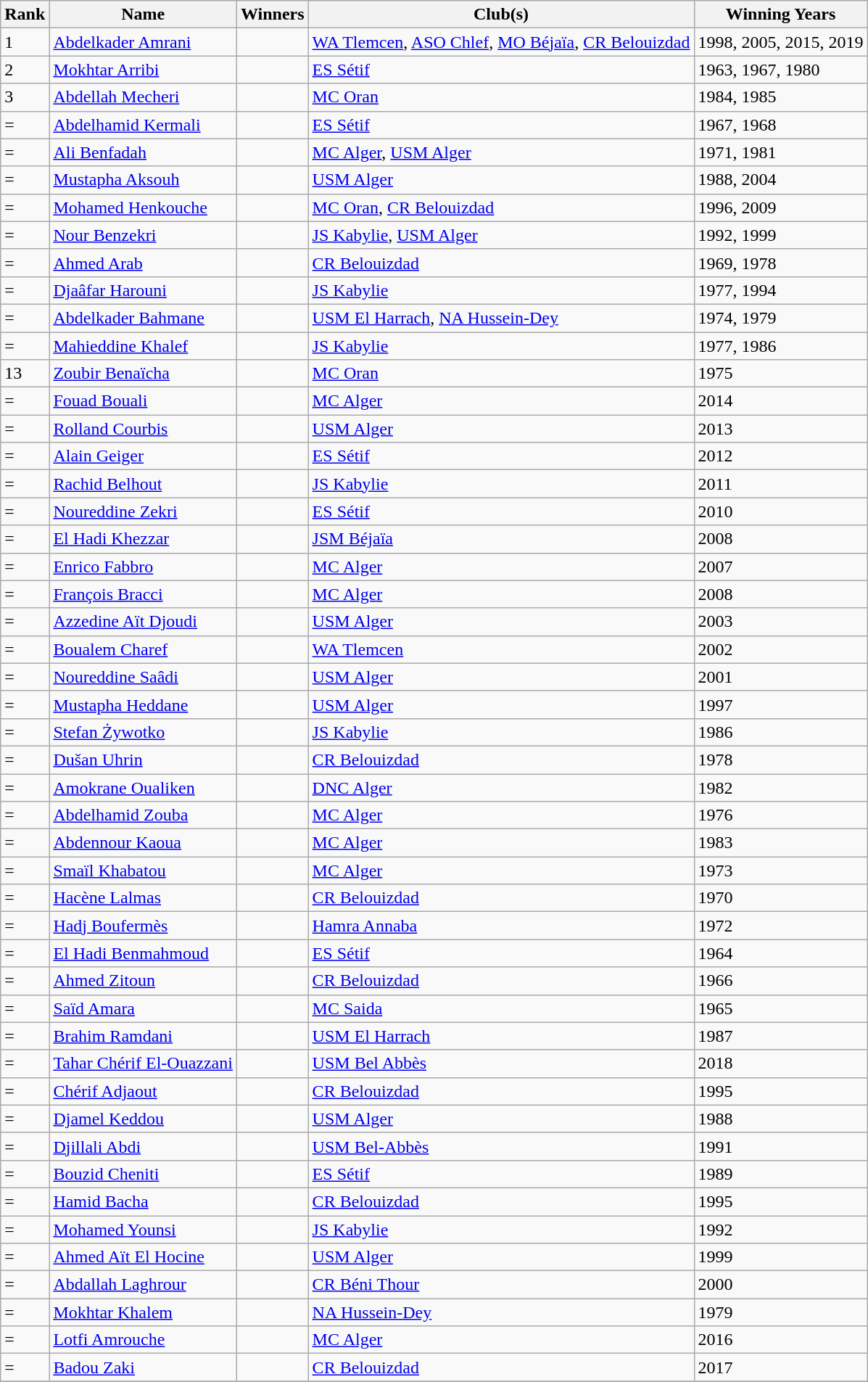<table class="wikitable">
<tr>
<th>Rank</th>
<th>Name</th>
<th>Winners</th>
<th>Club(s)</th>
<th>Winning Years</th>
</tr>
<tr>
<td>1</td>
<td> <a href='#'>Abdelkader Amrani</a></td>
<td></td>
<td><a href='#'>WA Tlemcen</a>, <a href='#'>ASO Chlef</a>, <a href='#'>MO Béjaïa</a>, <a href='#'>CR Belouizdad</a></td>
<td>1998, 2005, 2015, 2019</td>
</tr>
<tr>
<td>2</td>
<td> <a href='#'>Mokhtar Arribi</a></td>
<td></td>
<td><a href='#'>ES Sétif</a></td>
<td>1963, 1967, 1980</td>
</tr>
<tr>
<td>3</td>
<td> <a href='#'>Abdellah Mecheri</a></td>
<td></td>
<td><a href='#'>MC Oran</a></td>
<td>1984, 1985</td>
</tr>
<tr>
<td>=</td>
<td> <a href='#'>Abdelhamid Kermali</a></td>
<td></td>
<td><a href='#'>ES Sétif</a></td>
<td>1967, 1968</td>
</tr>
<tr>
<td>=</td>
<td> <a href='#'>Ali Benfadah</a></td>
<td></td>
<td><a href='#'>MC Alger</a>, <a href='#'>USM Alger</a></td>
<td>1971, 1981</td>
</tr>
<tr>
<td>=</td>
<td> <a href='#'>Mustapha Aksouh</a></td>
<td></td>
<td><a href='#'>USM Alger</a></td>
<td>1988, 2004</td>
</tr>
<tr>
<td>=</td>
<td> <a href='#'>Mohamed Henkouche</a></td>
<td></td>
<td><a href='#'>MC Oran</a>, <a href='#'>CR Belouizdad</a></td>
<td>1996, 2009</td>
</tr>
<tr>
<td>=</td>
<td> <a href='#'>Nour Benzekri</a></td>
<td></td>
<td><a href='#'>JS Kabylie</a>, <a href='#'>USM Alger</a></td>
<td>1992, 1999</td>
</tr>
<tr>
<td>=</td>
<td> <a href='#'>Ahmed Arab</a></td>
<td></td>
<td><a href='#'>CR Belouizdad</a></td>
<td>1969, 1978</td>
</tr>
<tr>
<td>=</td>
<td> <a href='#'>Djaâfar Harouni</a></td>
<td></td>
<td><a href='#'>JS Kabylie</a></td>
<td>1977, 1994</td>
</tr>
<tr>
<td>=</td>
<td> <a href='#'>Abdelkader Bahmane</a></td>
<td></td>
<td><a href='#'>USM El Harrach</a>, <a href='#'>NA Hussein-Dey</a></td>
<td>1974, 1979</td>
</tr>
<tr>
<td>=</td>
<td> <a href='#'>Mahieddine Khalef</a></td>
<td></td>
<td><a href='#'>JS Kabylie</a></td>
<td>1977, 1986</td>
</tr>
<tr>
<td>13</td>
<td> <a href='#'>Zoubir Benaïcha</a></td>
<td></td>
<td><a href='#'>MC Oran</a></td>
<td>1975</td>
</tr>
<tr>
<td>=</td>
<td> <a href='#'>Fouad Bouali</a></td>
<td></td>
<td><a href='#'>MC Alger</a></td>
<td>2014</td>
</tr>
<tr>
<td>=</td>
<td> <a href='#'>Rolland Courbis</a></td>
<td></td>
<td><a href='#'>USM Alger</a></td>
<td>2013</td>
</tr>
<tr>
<td>=</td>
<td> <a href='#'>Alain Geiger</a></td>
<td></td>
<td><a href='#'>ES Sétif</a></td>
<td>2012</td>
</tr>
<tr>
<td>=</td>
<td> <a href='#'>Rachid Belhout</a></td>
<td></td>
<td><a href='#'>JS Kabylie</a></td>
<td>2011</td>
</tr>
<tr>
<td>=</td>
<td> <a href='#'>Noureddine Zekri</a></td>
<td></td>
<td><a href='#'>ES Sétif</a></td>
<td>2010</td>
</tr>
<tr>
<td>=</td>
<td> <a href='#'>El Hadi Khezzar</a></td>
<td></td>
<td><a href='#'>JSM Béjaïa</a></td>
<td>2008</td>
</tr>
<tr>
<td>=</td>
<td> <a href='#'>Enrico Fabbro</a></td>
<td></td>
<td><a href='#'>MC Alger</a></td>
<td>2007</td>
</tr>
<tr>
<td>=</td>
<td> <a href='#'>François Bracci</a></td>
<td></td>
<td><a href='#'>MC Alger</a></td>
<td>2008</td>
</tr>
<tr>
<td>=</td>
<td> <a href='#'>Azzedine Aït Djoudi</a></td>
<td></td>
<td><a href='#'>USM Alger</a></td>
<td>2003</td>
</tr>
<tr>
<td>=</td>
<td> <a href='#'>Boualem Charef</a></td>
<td></td>
<td><a href='#'>WA Tlemcen</a></td>
<td>2002</td>
</tr>
<tr>
<td>=</td>
<td> <a href='#'>Noureddine Saâdi</a></td>
<td></td>
<td><a href='#'>USM Alger</a></td>
<td>2001</td>
</tr>
<tr>
<td>=</td>
<td> <a href='#'>Mustapha Heddane</a></td>
<td></td>
<td><a href='#'>USM Alger</a></td>
<td>1997</td>
</tr>
<tr>
<td>=</td>
<td> <a href='#'>Stefan Żywotko</a></td>
<td></td>
<td><a href='#'>JS Kabylie</a></td>
<td>1986</td>
</tr>
<tr>
<td>=</td>
<td> <a href='#'>Dušan Uhrin</a></td>
<td></td>
<td><a href='#'>CR Belouizdad</a></td>
<td>1978</td>
</tr>
<tr>
<td>=</td>
<td> <a href='#'>Amokrane Oualiken</a></td>
<td></td>
<td><a href='#'>DNC Alger</a></td>
<td>1982</td>
</tr>
<tr>
<td>=</td>
<td> <a href='#'>Abdelhamid Zouba</a></td>
<td></td>
<td><a href='#'>MC Alger</a></td>
<td>1976</td>
</tr>
<tr>
<td>=</td>
<td> <a href='#'>Abdennour Kaoua</a></td>
<td></td>
<td><a href='#'>MC Alger</a></td>
<td>1983</td>
</tr>
<tr>
<td>=</td>
<td> <a href='#'>Smaïl Khabatou</a></td>
<td></td>
<td><a href='#'>MC Alger</a></td>
<td>1973</td>
</tr>
<tr>
<td>=</td>
<td> <a href='#'>Hacène Lalmas</a></td>
<td></td>
<td><a href='#'>CR Belouizdad</a></td>
<td>1970</td>
</tr>
<tr>
<td>=</td>
<td> <a href='#'>Hadj Boufermès</a></td>
<td></td>
<td><a href='#'>Hamra Annaba</a></td>
<td>1972</td>
</tr>
<tr>
<td>=</td>
<td> <a href='#'>El Hadi Benmahmoud</a></td>
<td></td>
<td><a href='#'>ES Sétif</a></td>
<td>1964</td>
</tr>
<tr>
<td>=</td>
<td> <a href='#'>Ahmed Zitoun</a></td>
<td></td>
<td><a href='#'>CR Belouizdad</a></td>
<td>1966</td>
</tr>
<tr>
<td>=</td>
<td> <a href='#'>Saïd Amara</a></td>
<td></td>
<td><a href='#'>MC Saida</a></td>
<td>1965</td>
</tr>
<tr>
<td>=</td>
<td> <a href='#'>Brahim Ramdani</a></td>
<td></td>
<td><a href='#'>USM El Harrach</a></td>
<td>1987</td>
</tr>
<tr>
<td>=</td>
<td> <a href='#'>Tahar Chérif El-Ouazzani</a></td>
<td></td>
<td><a href='#'>USM Bel Abbès</a></td>
<td>2018</td>
</tr>
<tr>
<td>=</td>
<td> <a href='#'>Chérif Adjaout</a></td>
<td></td>
<td><a href='#'>CR Belouizdad</a></td>
<td>1995</td>
</tr>
<tr>
<td>=</td>
<td> <a href='#'>Djamel Keddou</a></td>
<td></td>
<td><a href='#'>USM Alger</a></td>
<td>1988</td>
</tr>
<tr>
<td>=</td>
<td> <a href='#'>Djillali Abdi</a></td>
<td></td>
<td><a href='#'>USM Bel-Abbès</a></td>
<td>1991</td>
</tr>
<tr>
<td>=</td>
<td> <a href='#'>Bouzid Cheniti</a></td>
<td></td>
<td><a href='#'>ES Sétif</a></td>
<td>1989</td>
</tr>
<tr>
<td>=</td>
<td> <a href='#'>Hamid Bacha</a></td>
<td></td>
<td><a href='#'>CR Belouizdad</a></td>
<td>1995</td>
</tr>
<tr>
<td>=</td>
<td> <a href='#'>Mohamed Younsi</a></td>
<td></td>
<td><a href='#'>JS Kabylie</a></td>
<td>1992</td>
</tr>
<tr>
<td>=</td>
<td> <a href='#'>Ahmed Aït El Hocine</a></td>
<td></td>
<td><a href='#'>USM Alger</a></td>
<td>1999</td>
</tr>
<tr>
<td>=</td>
<td> <a href='#'>Abdallah Laghrour</a></td>
<td></td>
<td><a href='#'>CR Béni Thour</a></td>
<td>2000</td>
</tr>
<tr>
<td>=</td>
<td> <a href='#'>Mokhtar Khalem</a></td>
<td></td>
<td><a href='#'>NA Hussein-Dey</a></td>
<td>1979</td>
</tr>
<tr>
<td>=</td>
<td> <a href='#'>Lotfi Amrouche</a></td>
<td></td>
<td><a href='#'>MC Alger</a></td>
<td>2016</td>
</tr>
<tr>
<td>=</td>
<td> <a href='#'>Badou Zaki</a></td>
<td></td>
<td><a href='#'>CR Belouizdad</a></td>
<td>2017</td>
</tr>
<tr>
</tr>
</table>
